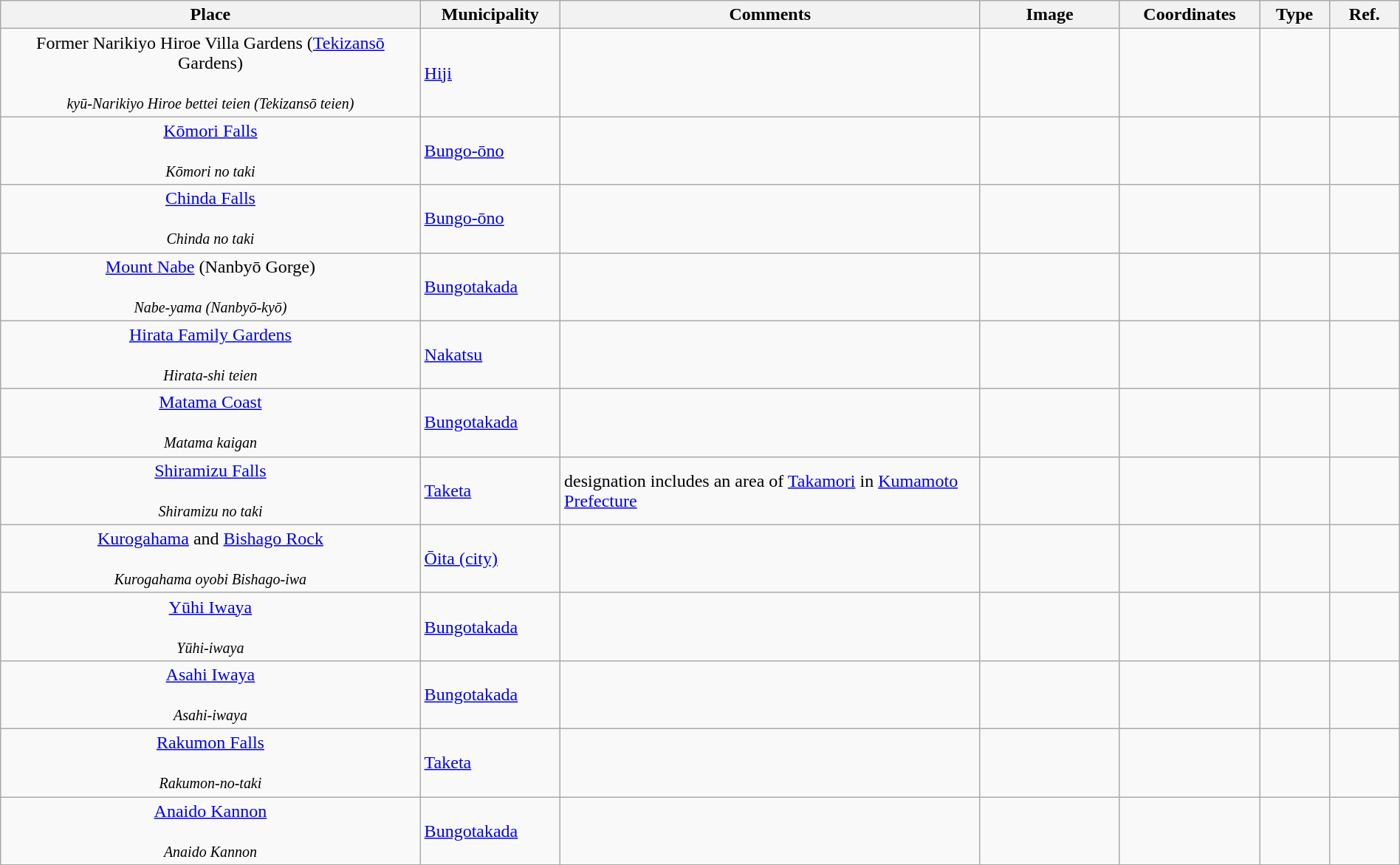<table class="wikitable sortable"  style="width:100%;">
<tr>
<th width="30%" align="left">Place</th>
<th width="10%" align="left">Municipality</th>
<th width="30%" align="left" class="unsortable">Comments</th>
<th width="10%" align="left"  class="unsortable">Image</th>
<th width="10%" align="left" class="unsortable">Coordinates</th>
<th width="5%" align="left">Type</th>
<th width="5%" align="left"  class="unsortable">Ref.</th>
</tr>
<tr>
<td align="center">Former Narikiyo Hiroe Villa Gardens (<a href='#'>Tekizansō</a> Gardens)<br><br><small><em>kyū-Narikiyo Hiroe bettei teien (Tekizansō teien)</em></small></td>
<td><a href='#'>Hiji</a></td>
<td></td>
<td></td>
<td></td>
<td></td>
<td></td>
</tr>
<tr>
<td align="center"><a href='#'>Kōmori Falls</a><br><br><small><em>Kōmori no taki</em></small></td>
<td><a href='#'>Bungo-ōno</a></td>
<td></td>
<td></td>
<td></td>
<td></td>
<td></td>
</tr>
<tr>
<td align="center"><a href='#'>Chinda Falls</a><br><br><small><em>Chinda no taki</em></small></td>
<td><a href='#'>Bungo-ōno</a></td>
<td></td>
<td></td>
<td></td>
<td></td>
<td></td>
</tr>
<tr>
<td align="center"><a href='#'>Mount Nabe</a> (Nanbyō Gorge)<br><br><small><em>Nabe-yama (Nanbyō-kyō)</em></small></td>
<td><a href='#'>Bungotakada</a></td>
<td></td>
<td></td>
<td></td>
<td></td>
<td></td>
</tr>
<tr>
<td align="center"><a href='#'>Hirata Family Gardens</a><br><br><small><em>Hirata-shi teien</em></small></td>
<td><a href='#'>Nakatsu</a></td>
<td></td>
<td></td>
<td></td>
<td></td>
<td></td>
</tr>
<tr>
<td align="center"><a href='#'>Matama Coast</a><br><br><small><em>Matama kaigan</em></small></td>
<td><a href='#'>Bungotakada</a></td>
<td></td>
<td></td>
<td></td>
<td></td>
<td></td>
</tr>
<tr>
<td align="center"><a href='#'>Shiramizu Falls</a><br><br><small><em>Shiramizu no taki</em></small></td>
<td><a href='#'>Taketa</a></td>
<td>designation includes an area of <a href='#'>Takamori</a> in <a href='#'>Kumamoto Prefecture</a></td>
<td></td>
<td></td>
<td></td>
<td></td>
</tr>
<tr>
<td align="center"><a href='#'>Kurogahama</a> and <a href='#'>Bishago Rock</a><br><br><small><em>Kurogahama oyobi Bishago-iwa</em></small></td>
<td><a href='#'>Ōita (city)</a></td>
<td></td>
<td></td>
<td></td>
<td></td>
<td></td>
</tr>
<tr>
<td align="center"><a href='#'>Yūhi Iwaya</a><br><br><small><em>Yūhi-iwaya</em></small></td>
<td><a href='#'>Bungotakada</a></td>
<td></td>
<td></td>
<td></td>
<td></td>
<td></td>
</tr>
<tr>
<td align="center"><a href='#'>Asahi Iwaya</a><br><br><small><em>Asahi-iwaya</em></small></td>
<td><a href='#'>Bungotakada</a></td>
<td></td>
<td></td>
<td></td>
<td></td>
<td></td>
</tr>
<tr>
<td align="center"><a href='#'>Rakumon Falls</a><br><br><small><em>Rakumon-no-taki</em></small></td>
<td><a href='#'>Taketa</a></td>
<td></td>
<td></td>
<td></td>
<td></td>
<td></td>
</tr>
<tr>
<td align="center"><a href='#'>Anaido Kannon</a><br><br><small><em>Anaido Kannon</em></small></td>
<td><a href='#'>Bungotakada</a></td>
<td></td>
<td></td>
<td></td>
<td></td>
<td></td>
</tr>
<tr>
</tr>
</table>
